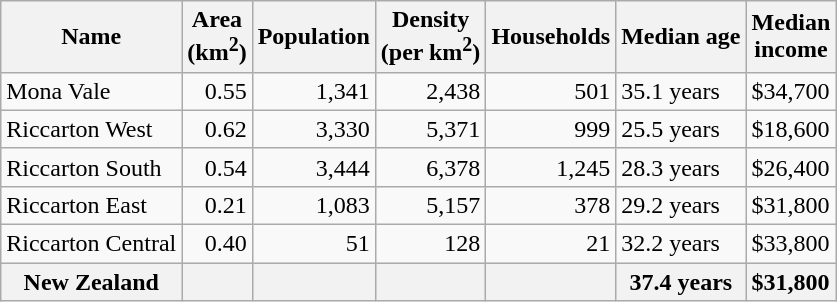<table class="wikitable">
<tr>
<th>Name</th>
<th>Area<br>(km<sup>2</sup>)</th>
<th>Population</th>
<th>Density<br>(per km<sup>2</sup>)</th>
<th>Households</th>
<th>Median age</th>
<th>Median<br>income</th>
</tr>
<tr>
<td>Mona Vale</td>
<td style="text-align:right;">0.55</td>
<td style="text-align:right;">1,341</td>
<td style="text-align:right;">2,438</td>
<td style="text-align:right;">501</td>
<td>35.1 years</td>
<td>$34,700</td>
</tr>
<tr>
<td>Riccarton West</td>
<td style="text-align:right;">0.62</td>
<td style="text-align:right;">3,330</td>
<td style="text-align:right;">5,371</td>
<td style="text-align:right;">999</td>
<td>25.5 years</td>
<td>$18,600</td>
</tr>
<tr>
<td>Riccarton South</td>
<td style="text-align:right;">0.54</td>
<td style="text-align:right;">3,444</td>
<td style="text-align:right;">6,378</td>
<td style="text-align:right;">1,245</td>
<td>28.3 years</td>
<td>$26,400</td>
</tr>
<tr>
<td>Riccarton East</td>
<td style="text-align:right;">0.21</td>
<td style="text-align:right;">1,083</td>
<td style="text-align:right;">5,157</td>
<td style="text-align:right;">378</td>
<td>29.2 years</td>
<td>$31,800</td>
</tr>
<tr>
<td>Riccarton Central</td>
<td style="text-align:right;">0.40</td>
<td style="text-align:right;">51</td>
<td style="text-align:right;">128</td>
<td style="text-align:right;">21</td>
<td>32.2 years</td>
<td>$33,800</td>
</tr>
<tr>
<th>New Zealand</th>
<th></th>
<th></th>
<th></th>
<th></th>
<th>37.4 years</th>
<th style="text-align:left;">$31,800</th>
</tr>
</table>
